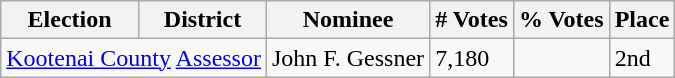<table class="wikitable sortable mw-collapsible mw-collapsed">
<tr>
<th>Election</th>
<th>District</th>
<th>Nominee</th>
<th># Votes</th>
<th>% Votes</th>
<th>Place</th>
</tr>
<tr>
<td colspan="2"><a href='#'>Kootenai County</a> <a href='#'>Assessor</a></td>
<td>John F. Gessner</td>
<td>7,180</td>
<td></td>
<td>2nd</td>
</tr>
</table>
